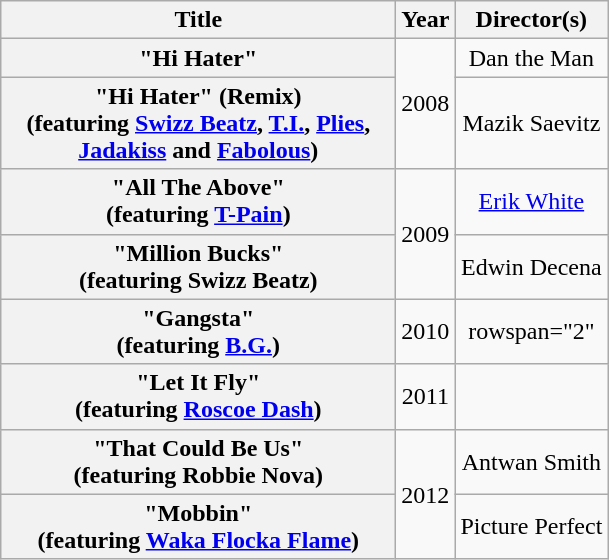<table class="wikitable plainrowheaders" style="text-align:center;">
<tr>
<th scope="col" style="width:16em;">Title</th>
<th scope="col">Year</th>
<th scope="col">Director(s)</th>
</tr>
<tr>
<th scope="row">"Hi Hater"</th>
<td rowspan="2">2008</td>
<td>Dan the Man</td>
</tr>
<tr>
<th scope="row">"Hi Hater" (Remix)<br><span>(featuring <a href='#'>Swizz Beatz</a>, <a href='#'>T.I.</a>, <a href='#'>Plies</a>, <a href='#'>Jadakiss</a> and <a href='#'>Fabolous</a>)</span></th>
<td>Mazik Saevitz</td>
</tr>
<tr>
<th scope="row">"All The Above"<br><span>(featuring <a href='#'>T-Pain</a>)</span></th>
<td rowspan="2">2009</td>
<td><a href='#'>Erik White</a></td>
</tr>
<tr>
<th scope="row">"Million Bucks"<br><span>(featuring Swizz Beatz)</span></th>
<td>Edwin Decena</td>
</tr>
<tr>
<th scope="row">"Gangsta"<br><span>(featuring <a href='#'>B.G.</a>)</span></th>
<td>2010</td>
<td>rowspan="2" </td>
</tr>
<tr>
<th scope="row">"Let It Fly"<br><span>(featuring <a href='#'>Roscoe Dash</a>)</span></th>
<td>2011</td>
</tr>
<tr>
<th scope="row">"That Could Be Us"<br><span>(featuring Robbie Nova)</span></th>
<td rowspan="2">2012</td>
<td>Antwan Smith</td>
</tr>
<tr>
<th scope="row">"Mobbin"<br><span>(featuring <a href='#'>Waka Flocka Flame</a>)</span></th>
<td>Picture Perfect</td>
</tr>
</table>
